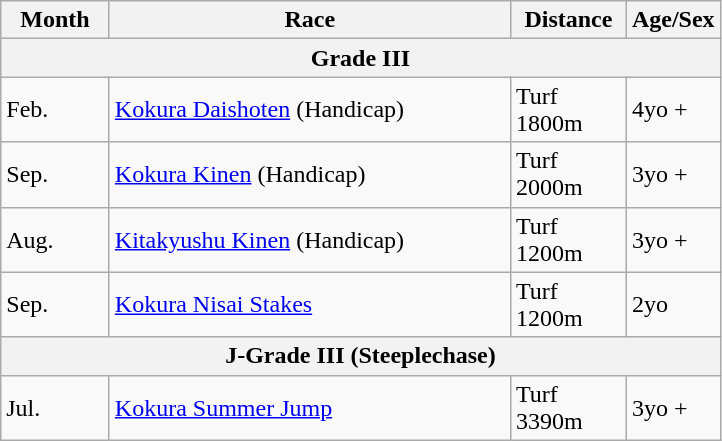<table class=wikitable>
<tr>
<th style="width:65px"><strong>Month</strong></th>
<th style="width:260px"><strong>Race</strong></th>
<th style="width:70px"><strong>Distance</strong></th>
<th><strong>Age/Sex</strong></th>
</tr>
<tr>
<th colspan="4">Grade III</th>
</tr>
<tr>
<td>Feb.</td>
<td><a href='#'>Kokura Daishoten</a> (Handicap)</td>
<td>Turf 1800m</td>
<td>4yo +</td>
</tr>
<tr>
<td>Sep.</td>
<td><a href='#'>Kokura Kinen</a> (Handicap)</td>
<td>Turf 2000m</td>
<td>3yo +</td>
</tr>
<tr>
<td>Aug.</td>
<td><a href='#'>Kitakyushu Kinen</a> (Handicap)</td>
<td>Turf 1200m</td>
<td>3yo +</td>
</tr>
<tr>
<td>Sep.</td>
<td><a href='#'>Kokura Nisai Stakes</a></td>
<td>Turf 1200m</td>
<td>2yo</td>
</tr>
<tr>
<th colspan="4">J-Grade III (Steeplechase)</th>
</tr>
<tr>
<td>Jul.</td>
<td><a href='#'>Kokura Summer Jump</a></td>
<td>Turf 3390m</td>
<td>3yo +</td>
</tr>
</table>
